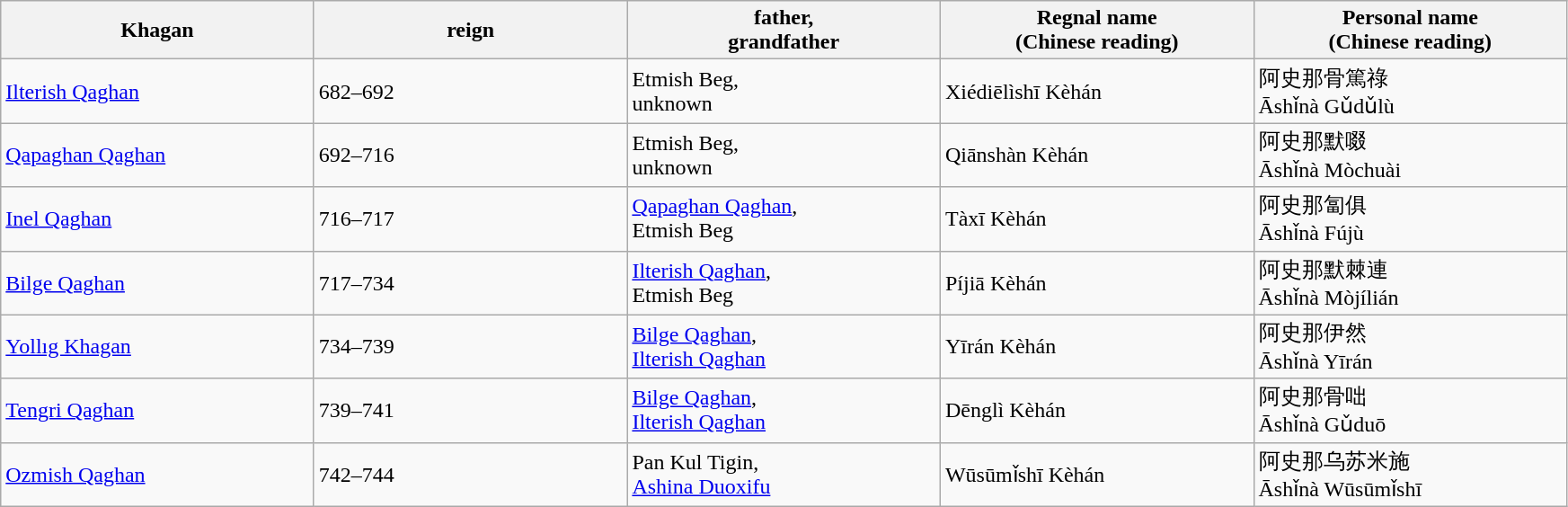<table class="sortable wikitable">
<tr>
<th width="225">Khagan</th>
<th width="225">reign</th>
<th width="225">father,<br>grandfather</th>
<th width="225">Regnal name<br>(Chinese reading)</th>
<th width="225">Personal name<br>(Chinese reading)</th>
</tr>
<tr>
<td><a href='#'>Ilterish Qaghan</a></td>
<td>682–692</td>
<td>Etmish Beg,<br>unknown</td>
<td>Xiédiēlìshī Kèhán</td>
<td>阿史那骨篤祿<br>Āshǐnà Gǔdǔlù</td>
</tr>
<tr>
<td><a href='#'>Qapaghan Qaghan</a></td>
<td>692–716</td>
<td>Etmish Beg,<br>unknown</td>
<td>Qiānshàn Kèhán</td>
<td>阿史那默啜<br>Āshǐnà Mòchuài</td>
</tr>
<tr>
<td><a href='#'>Inel Qaghan</a></td>
<td>716–717</td>
<td><a href='#'>Qapaghan Qaghan</a>,<br>Etmish Beg</td>
<td>Tàxī Kèhán</td>
<td>阿史那匐俱<br>Āshǐnà Fújù</td>
</tr>
<tr>
<td><a href='#'>Bilge Qaghan</a></td>
<td>717–734</td>
<td><a href='#'>Ilterish Qaghan</a>,<br>Etmish Beg</td>
<td>Píjiā Kèhán</td>
<td>阿史那默棘連<br>Āshǐnà Mòjílián</td>
</tr>
<tr>
<td><a href='#'>Yollıg Khagan</a></td>
<td>734–739</td>
<td><a href='#'>Bilge Qaghan</a>,<br><a href='#'>Ilterish Qaghan</a></td>
<td>Yīrán Kèhán</td>
<td>阿史那伊然<br>Āshǐnà Yīrán</td>
</tr>
<tr>
<td><a href='#'>Tengri Qaghan</a></td>
<td>739–741</td>
<td><a href='#'>Bilge Qaghan</a>,<br><a href='#'>Ilterish Qaghan</a></td>
<td>Dēnglì Kèhán</td>
<td>阿史那骨咄<br>Āshǐnà Gǔduō</td>
</tr>
<tr>
<td><a href='#'>Ozmish Qaghan</a></td>
<td>742–744</td>
<td>Pan Kul Tigin,<br><a href='#'>Ashina Duoxifu</a></td>
<td>Wūsūmǐshī Kèhán</td>
<td>阿史那乌苏米施<br>Āshǐnà Wūsūmǐshī</td>
</tr>
</table>
